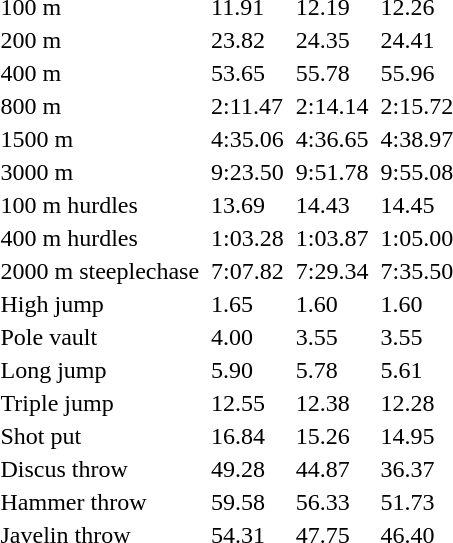<table>
<tr>
<td>100 m</td>
<td></td>
<td>11.91</td>
<td></td>
<td>12.19</td>
<td></td>
<td>12.26</td>
</tr>
<tr>
<td>200 m</td>
<td></td>
<td>23.82</td>
<td></td>
<td>24.35</td>
<td></td>
<td>24.41</td>
</tr>
<tr>
<td>400 m</td>
<td></td>
<td>53.65</td>
<td></td>
<td>55.78</td>
<td></td>
<td>55.96</td>
</tr>
<tr>
<td>800 m</td>
<td></td>
<td>2:11.47</td>
<td></td>
<td>2:14.14</td>
<td></td>
<td>2:15.72</td>
</tr>
<tr>
<td>1500 m</td>
<td></td>
<td>4:35.06</td>
<td></td>
<td>4:36.65</td>
<td></td>
<td>4:38.97</td>
</tr>
<tr>
<td>3000 m</td>
<td></td>
<td>9:23.50</td>
<td></td>
<td>9:51.78</td>
<td></td>
<td>9:55.08</td>
</tr>
<tr>
<td>100 m hurdles</td>
<td></td>
<td>13.69</td>
<td></td>
<td>14.43</td>
<td></td>
<td>14.45</td>
</tr>
<tr>
<td>400 m hurdles</td>
<td></td>
<td>1:03.28</td>
<td></td>
<td>1:03.87</td>
<td></td>
<td>1:05.00</td>
</tr>
<tr>
<td>2000 m steeplechase</td>
<td></td>
<td>7:07.82</td>
<td></td>
<td>7:29.34</td>
<td></td>
<td>7:35.50</td>
</tr>
<tr>
<td>High jump</td>
<td></td>
<td>1.65</td>
<td></td>
<td>1.60</td>
<td></td>
<td>1.60</td>
</tr>
<tr>
<td>Pole vault</td>
<td></td>
<td>4.00</td>
<td></td>
<td>3.55</td>
<td></td>
<td>3.55</td>
</tr>
<tr>
<td>Long jump</td>
<td></td>
<td>5.90</td>
<td></td>
<td>5.78</td>
<td></td>
<td>5.61</td>
</tr>
<tr>
<td>Triple jump</td>
<td></td>
<td>12.55</td>
<td></td>
<td>12.38</td>
<td></td>
<td>12.28</td>
</tr>
<tr>
<td>Shot put</td>
<td></td>
<td>16.84</td>
<td></td>
<td>15.26</td>
<td></td>
<td>14.95</td>
</tr>
<tr>
<td>Discus throw</td>
<td></td>
<td>49.28</td>
<td></td>
<td>44.87</td>
<td></td>
<td>36.37</td>
</tr>
<tr>
<td>Hammer throw</td>
<td></td>
<td>59.58</td>
<td></td>
<td>56.33</td>
<td></td>
<td>51.73</td>
</tr>
<tr>
<td>Javelin throw</td>
<td></td>
<td>54.31</td>
<td></td>
<td>47.75</td>
<td></td>
<td>46.40</td>
</tr>
</table>
